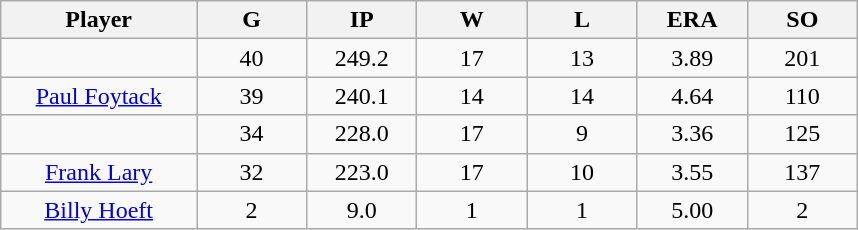<table class="wikitable sortable">
<tr>
<th bgcolor="#DDDDFF" width="16%">Player</th>
<th bgcolor="#DDDDFF" width="9%">G</th>
<th bgcolor="#DDDDFF" width="9%">IP</th>
<th bgcolor="#DDDDFF" width="9%">W</th>
<th bgcolor="#DDDDFF" width="9%">L</th>
<th bgcolor="#DDDDFF" width="9%">ERA</th>
<th bgcolor="#DDDDFF" width="9%">SO</th>
</tr>
<tr align="center">
<td></td>
<td>40</td>
<td>249.2</td>
<td>17</td>
<td>13</td>
<td>3.89</td>
<td>201</td>
</tr>
<tr align="center">
<td><a href='#'>Paul Foytack</a></td>
<td>39</td>
<td>240.1</td>
<td>14</td>
<td>14</td>
<td>4.64</td>
<td>110</td>
</tr>
<tr align=center>
<td></td>
<td>34</td>
<td>228.0</td>
<td>17</td>
<td>9</td>
<td>3.36</td>
<td>125</td>
</tr>
<tr align="center">
<td><a href='#'>Frank Lary</a></td>
<td>32</td>
<td>223.0</td>
<td>17</td>
<td>10</td>
<td>3.55</td>
<td>137</td>
</tr>
<tr align=center>
<td><a href='#'>Billy Hoeft</a></td>
<td>2</td>
<td>9.0</td>
<td>1</td>
<td>1</td>
<td>5.00</td>
<td>2</td>
</tr>
</table>
